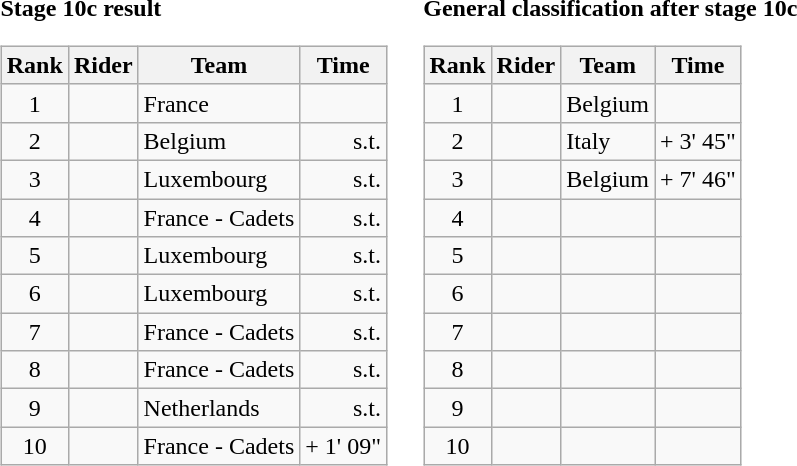<table>
<tr>
<td><strong>Stage 10c result</strong><br><table class="wikitable">
<tr>
<th scope="col">Rank</th>
<th scope="col">Rider</th>
<th scope="col">Team</th>
<th scope="col">Time</th>
</tr>
<tr>
<td style="text-align:center;">1</td>
<td></td>
<td>France</td>
<td style="text-align:right;"></td>
</tr>
<tr>
<td style="text-align:center;">2</td>
<td></td>
<td>Belgium</td>
<td style="text-align:right;">s.t.</td>
</tr>
<tr>
<td style="text-align:center;">3</td>
<td></td>
<td>Luxembourg</td>
<td style="text-align:right;">s.t.</td>
</tr>
<tr>
<td style="text-align:center;">4</td>
<td></td>
<td>France - Cadets</td>
<td style="text-align:right;">s.t.</td>
</tr>
<tr>
<td style="text-align:center;">5</td>
<td></td>
<td>Luxembourg</td>
<td style="text-align:right;">s.t.</td>
</tr>
<tr>
<td style="text-align:center;">6</td>
<td></td>
<td>Luxembourg</td>
<td style="text-align:right;">s.t.</td>
</tr>
<tr>
<td style="text-align:center;">7</td>
<td></td>
<td>France - Cadets</td>
<td style="text-align:right;">s.t.</td>
</tr>
<tr>
<td style="text-align:center;">8</td>
<td></td>
<td>France - Cadets</td>
<td style="text-align:right;">s.t.</td>
</tr>
<tr>
<td style="text-align:center;">9</td>
<td></td>
<td>Netherlands</td>
<td style="text-align:right;">s.t.</td>
</tr>
<tr>
<td style="text-align:center;">10</td>
<td></td>
<td>France - Cadets</td>
<td style="text-align:right;">+ 1' 09"</td>
</tr>
</table>
</td>
<td></td>
<td><strong>General classification after stage 10c</strong><br><table class="wikitable">
<tr>
<th scope="col">Rank</th>
<th scope="col">Rider</th>
<th scope="col">Team</th>
<th scope="col">Time</th>
</tr>
<tr>
<td style="text-align:center;">1</td>
<td></td>
<td>Belgium</td>
<td style="text-align:right;"></td>
</tr>
<tr>
<td style="text-align:center;">2</td>
<td></td>
<td>Italy</td>
<td style="text-align:right;">+ 3' 45"</td>
</tr>
<tr>
<td style="text-align:center;">3</td>
<td></td>
<td>Belgium</td>
<td style="text-align:right;">+ 7' 46"</td>
</tr>
<tr>
<td style="text-align:center;">4</td>
<td></td>
<td></td>
<td></td>
</tr>
<tr>
<td style="text-align:center;">5</td>
<td></td>
<td></td>
<td></td>
</tr>
<tr>
<td style="text-align:center;">6</td>
<td></td>
<td></td>
<td></td>
</tr>
<tr>
<td style="text-align:center;">7</td>
<td></td>
<td></td>
<td></td>
</tr>
<tr>
<td style="text-align:center;">8</td>
<td></td>
<td></td>
<td></td>
</tr>
<tr>
<td style="text-align:center;">9</td>
<td></td>
<td></td>
<td></td>
</tr>
<tr>
<td style="text-align:center;">10</td>
<td></td>
<td></td>
<td></td>
</tr>
</table>
</td>
</tr>
</table>
